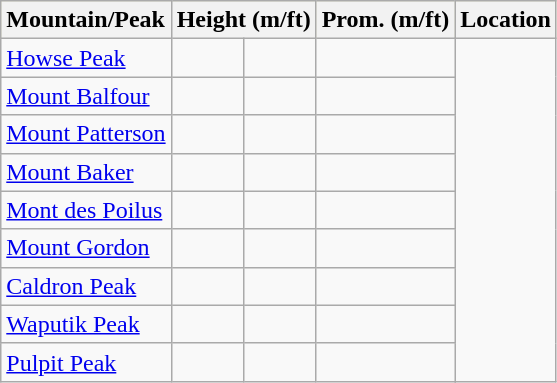<table class="wikitable sortable">
<tr style="background:#ffc;">
<th style="text-align:left;">Mountain/Peak</th>
<th colspan=2>Height (m/ft)</th>
<th colspan=2>Prom. (m/ft)</th>
<th>Location</th>
</tr>
<tr>
<td><a href='#'>Howse Peak</a></td>
<td></td>
<td></td>
<td></td>
</tr>
<tr>
<td><a href='#'>Mount Balfour</a></td>
<td></td>
<td></td>
<td></td>
</tr>
<tr>
<td><a href='#'>Mount Patterson</a></td>
<td></td>
<td></td>
<td></td>
</tr>
<tr>
<td><a href='#'>Mount Baker</a></td>
<td></td>
<td></td>
<td></td>
</tr>
<tr>
<td><a href='#'>Mont des Poilus</a></td>
<td></td>
<td></td>
<td></td>
</tr>
<tr>
<td><a href='#'>Mount Gordon</a></td>
<td></td>
<td></td>
<td></td>
</tr>
<tr>
<td><a href='#'>Caldron Peak</a></td>
<td></td>
<td></td>
<td></td>
</tr>
<tr>
<td><a href='#'>Waputik Peak</a></td>
<td></td>
<td></td>
<td></td>
</tr>
<tr>
<td><a href='#'>Pulpit Peak</a></td>
<td></td>
<td></td>
<td></td>
</tr>
</table>
